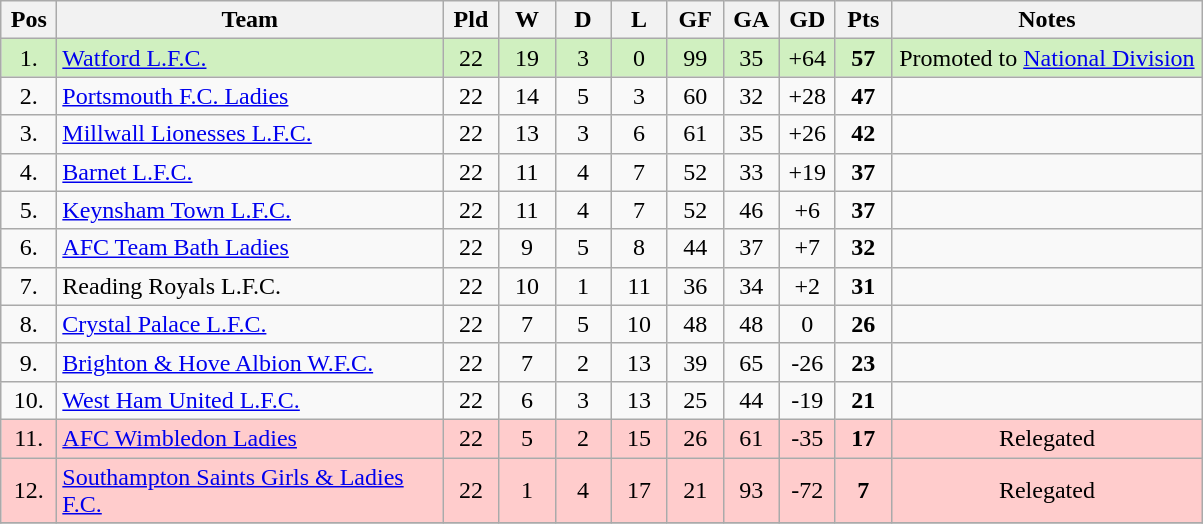<table class="wikitable" style="text-align:center;">
<tr>
<th width=30 abbr="Position">Pos</th>
<th width=250>Team</th>
<th width=30 abbr="Played">Pld</th>
<th width=30 abbr="Won">W</th>
<th width=30 abbr="Drawn">D</th>
<th width=30 abbr="Lost">L</th>
<th width=30 abbr="Goals for">GF</th>
<th width=30 abbr="Goals against">GA</th>
<th width=30 abbr="Goal difference">GD</th>
<th width=30 abbr="Points">Pts</th>
<th width=200>Notes</th>
</tr>
<tr bgcolor="D0F0C0">
<td>1.</td>
<td align="left"><a href='#'>Watford L.F.C.</a></td>
<td>22</td>
<td>19</td>
<td>3</td>
<td>0</td>
<td>99</td>
<td>35</td>
<td>+64</td>
<td><strong>57</strong></td>
<td>Promoted to <a href='#'>National Division</a></td>
</tr>
<tr>
<td>2.</td>
<td align="left"><a href='#'>Portsmouth F.C. Ladies</a></td>
<td>22</td>
<td>14</td>
<td>5</td>
<td>3</td>
<td>60</td>
<td>32</td>
<td>+28</td>
<td><strong>47</strong></td>
<td></td>
</tr>
<tr>
<td>3.</td>
<td align="left"><a href='#'>Millwall Lionesses L.F.C.</a></td>
<td>22</td>
<td>13</td>
<td>3</td>
<td>6</td>
<td>61</td>
<td>35</td>
<td>+26</td>
<td><strong>42</strong></td>
<td></td>
</tr>
<tr>
<td>4.</td>
<td align="left"><a href='#'>Barnet L.F.C.</a></td>
<td>22</td>
<td>11</td>
<td>4</td>
<td>7</td>
<td>52</td>
<td>33</td>
<td>+19</td>
<td><strong>37</strong></td>
<td></td>
</tr>
<tr>
<td>5.</td>
<td align="left"><a href='#'>Keynsham Town L.F.C.</a></td>
<td>22</td>
<td>11</td>
<td>4</td>
<td>7</td>
<td>52</td>
<td>46</td>
<td>+6</td>
<td><strong>37</strong></td>
<td></td>
</tr>
<tr>
<td>6.</td>
<td align="left"><a href='#'>AFC Team Bath Ladies</a></td>
<td>22</td>
<td>9</td>
<td>5</td>
<td>8</td>
<td>44</td>
<td>37</td>
<td>+7</td>
<td><strong>32</strong></td>
<td></td>
</tr>
<tr>
<td>7.</td>
<td align="left">Reading Royals L.F.C.</td>
<td>22</td>
<td>10</td>
<td>1</td>
<td>11</td>
<td>36</td>
<td>34</td>
<td>+2</td>
<td><strong>31</strong></td>
<td></td>
</tr>
<tr>
<td>8.</td>
<td align="left"><a href='#'>Crystal Palace L.F.C.</a></td>
<td>22</td>
<td>7</td>
<td>5</td>
<td>10</td>
<td>48</td>
<td>48</td>
<td>0</td>
<td><strong>26</strong></td>
<td></td>
</tr>
<tr>
<td>9.</td>
<td align="left"><a href='#'>Brighton & Hove Albion W.F.C.</a></td>
<td>22</td>
<td>7</td>
<td>2</td>
<td>13</td>
<td>39</td>
<td>65</td>
<td>-26</td>
<td><strong>23</strong></td>
<td></td>
</tr>
<tr>
<td>10.</td>
<td align="left"><a href='#'>West Ham United L.F.C.</a></td>
<td>22</td>
<td>6</td>
<td>3</td>
<td>13</td>
<td>25</td>
<td>44</td>
<td>-19</td>
<td><strong>21</strong></td>
<td></td>
</tr>
<tr bgcolor="FFCCCC">
<td>11.</td>
<td align="left"><a href='#'>AFC Wimbledon Ladies</a></td>
<td>22</td>
<td>5</td>
<td>2</td>
<td>15</td>
<td>26</td>
<td>61</td>
<td>-35</td>
<td><strong>17</strong></td>
<td>Relegated</td>
</tr>
<tr bgcolor="FFCCCC">
<td>12.</td>
<td align="left"><a href='#'>Southampton Saints Girls & Ladies F.C.</a></td>
<td>22</td>
<td>1</td>
<td>4</td>
<td>17</td>
<td>21</td>
<td>93</td>
<td>-72</td>
<td><strong>7</strong></td>
<td>Relegated</td>
</tr>
<tr>
</tr>
</table>
